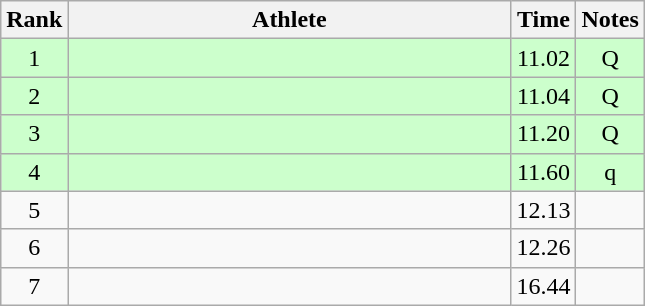<table class="wikitable" style="text-align:center">
<tr>
<th>Rank</th>
<th Style="width:18em">Athlete</th>
<th>Time</th>
<th>Notes</th>
</tr>
<tr style="background:#cfc">
<td>1</td>
<td style="text-align:left"></td>
<td>11.02</td>
<td>Q</td>
</tr>
<tr style="background:#cfc">
<td>2</td>
<td style="text-align:left"></td>
<td>11.04</td>
<td>Q</td>
</tr>
<tr style="background:#cfc">
<td>3</td>
<td style="text-align:left"></td>
<td>11.20</td>
<td>Q</td>
</tr>
<tr style="background:#cfc">
<td>4</td>
<td style="text-align:left"></td>
<td>11.60</td>
<td>q</td>
</tr>
<tr>
<td>5</td>
<td style="text-align:left"></td>
<td>12.13</td>
<td></td>
</tr>
<tr>
<td>6</td>
<td style="text-align:left"></td>
<td>12.26</td>
<td></td>
</tr>
<tr>
<td>7</td>
<td style="text-align:left"></td>
<td>16.44</td>
<td></td>
</tr>
</table>
